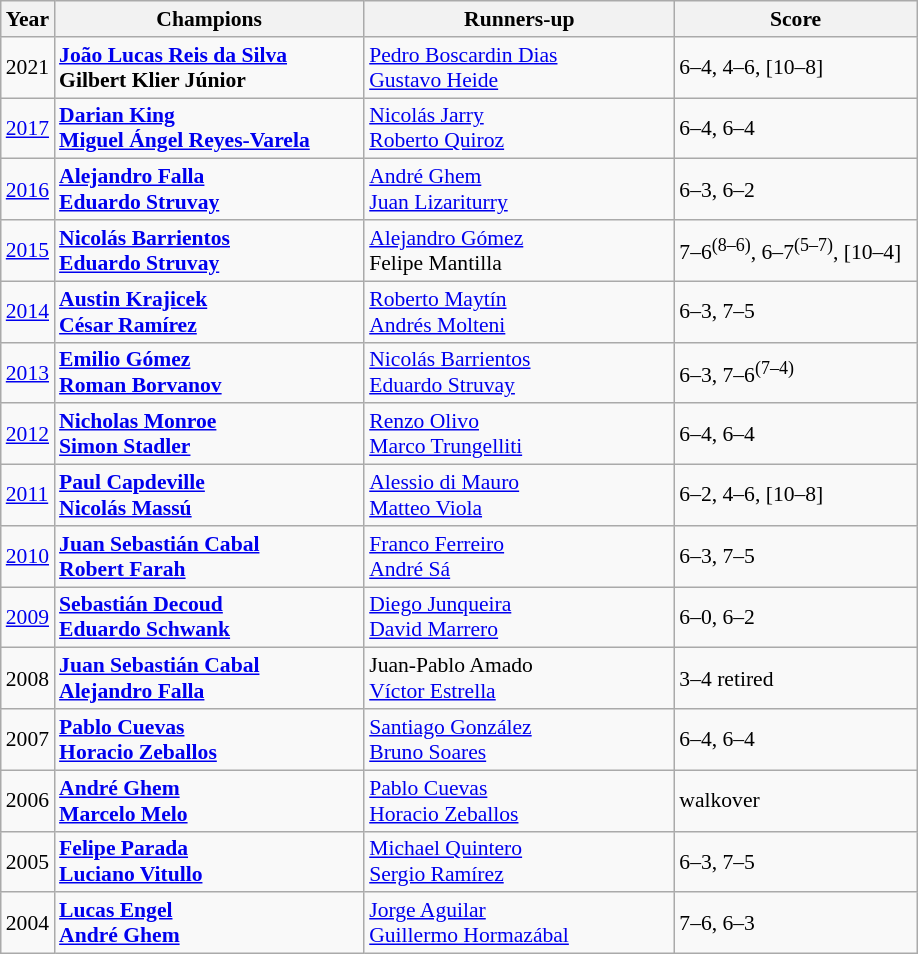<table class="wikitable" style="font-size:90%">
<tr>
<th>Year</th>
<th width="200">Champions</th>
<th width="200">Runners-up</th>
<th width="155">Score</th>
</tr>
<tr>
<td>2021</td>
<td><strong> <a href='#'>João Lucas Reis da Silva</a><br> Gilbert Klier Júnior</strong></td>
<td> <a href='#'>Pedro Boscardin Dias</a><br> <a href='#'>Gustavo Heide</a></td>
<td>6–4, 4–6, [10–8]</td>
</tr>
<tr>
<td><a href='#'>2017</a></td>
<td> <strong><a href='#'>Darian King</a></strong> <br>  <strong><a href='#'>Miguel Ángel Reyes-Varela</a></strong></td>
<td> <a href='#'>Nicolás Jarry</a><br> <a href='#'>Roberto Quiroz</a></td>
<td>6–4, 6–4</td>
</tr>
<tr>
<td><a href='#'>2016</a></td>
<td> <strong><a href='#'>Alejandro Falla</a></strong> <br>  <strong><a href='#'>Eduardo Struvay</a></strong></td>
<td> <a href='#'>André Ghem</a><br> <a href='#'>Juan Lizariturry</a></td>
<td>6–3, 6–2</td>
</tr>
<tr>
<td><a href='#'>2015</a></td>
<td> <strong><a href='#'>Nicolás Barrientos</a></strong> <br>  <strong><a href='#'>Eduardo Struvay</a></strong></td>
<td> <a href='#'>Alejandro Gómez</a> <br>  Felipe Mantilla</td>
<td>7–6<sup>(8–6)</sup>, 6–7<sup>(5–7)</sup>, [10–4]</td>
</tr>
<tr>
<td><a href='#'>2014</a></td>
<td> <strong><a href='#'>Austin Krajicek</a></strong> <br>  <strong><a href='#'>César Ramírez</a></strong></td>
<td> <a href='#'>Roberto Maytín</a> <br>  <a href='#'>Andrés Molteni</a></td>
<td>6–3, 7–5</td>
</tr>
<tr>
<td><a href='#'>2013</a></td>
<td> <strong><a href='#'>Emilio Gómez</a></strong> <br>  <strong><a href='#'>Roman Borvanov</a></strong></td>
<td> <a href='#'>Nicolás Barrientos</a> <br>  <a href='#'>Eduardo Struvay</a></td>
<td>6–3, 7–6<sup>(7–4)</sup></td>
</tr>
<tr>
<td><a href='#'>2012</a></td>
<td> <strong><a href='#'>Nicholas Monroe</a></strong> <br>  <strong><a href='#'>Simon Stadler</a></strong></td>
<td> <a href='#'>Renzo Olivo</a> <br>  <a href='#'>Marco Trungelliti</a></td>
<td>6–4, 6–4</td>
</tr>
<tr>
<td><a href='#'>2011</a></td>
<td> <strong><a href='#'>Paul Capdeville</a></strong> <br>  <strong><a href='#'>Nicolás Massú</a></strong></td>
<td> <a href='#'>Alessio di Mauro</a> <br>  <a href='#'>Matteo Viola</a></td>
<td>6–2, 4–6, [10–8]</td>
</tr>
<tr>
<td><a href='#'>2010</a></td>
<td> <strong><a href='#'>Juan Sebastián Cabal</a></strong> <br>  <strong><a href='#'>Robert Farah</a></strong></td>
<td> <a href='#'>Franco Ferreiro</a> <br>  <a href='#'>André Sá</a></td>
<td>6–3, 7–5</td>
</tr>
<tr>
<td><a href='#'>2009</a></td>
<td> <strong><a href='#'>Sebastián Decoud</a></strong> <br>  <strong><a href='#'>Eduardo Schwank</a></strong></td>
<td> <a href='#'>Diego Junqueira</a> <br>  <a href='#'>David Marrero</a></td>
<td>6–0, 6–2</td>
</tr>
<tr>
<td>2008</td>
<td> <strong><a href='#'>Juan Sebastián Cabal</a></strong> <br>  <strong><a href='#'>Alejandro Falla</a></strong></td>
<td> Juan-Pablo Amado <br>  <a href='#'>Víctor Estrella</a></td>
<td>3–4 retired</td>
</tr>
<tr>
<td>2007</td>
<td> <strong><a href='#'>Pablo Cuevas</a></strong> <br>  <strong><a href='#'>Horacio Zeballos</a></strong></td>
<td> <a href='#'>Santiago González</a> <br>  <a href='#'>Bruno Soares</a></td>
<td>6–4, 6–4</td>
</tr>
<tr>
<td>2006</td>
<td> <strong><a href='#'>André Ghem</a></strong> <br>  <strong><a href='#'>Marcelo Melo</a></strong></td>
<td> <a href='#'>Pablo Cuevas</a> <br>  <a href='#'>Horacio Zeballos</a></td>
<td>walkover</td>
</tr>
<tr>
<td>2005</td>
<td> <strong><a href='#'>Felipe Parada</a></strong> <br>  <strong><a href='#'>Luciano Vitullo</a></strong></td>
<td> <a href='#'>Michael Quintero</a> <br>  <a href='#'>Sergio Ramírez</a></td>
<td>6–3, 7–5</td>
</tr>
<tr>
<td>2004</td>
<td> <strong><a href='#'>Lucas Engel</a></strong> <br>  <strong><a href='#'>André Ghem</a></strong></td>
<td> <a href='#'>Jorge Aguilar</a> <br>  <a href='#'>Guillermo Hormazábal</a></td>
<td>7–6, 6–3</td>
</tr>
</table>
